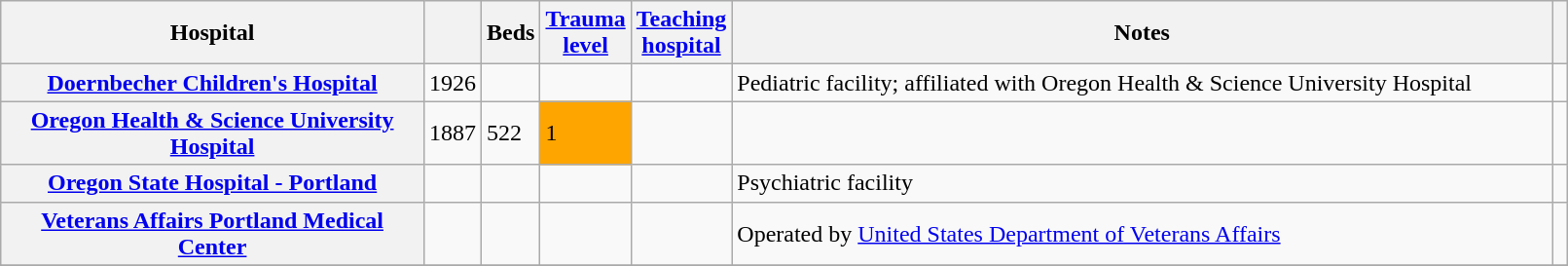<table class="wikitable plainrowheaders sortable" style="margin-right: 0; width:85%;">
<tr>
<th scope="col" width="27%">Hospital</th>
<th scope="col" width="3%"></th>
<th scope="col"  width="3%">Beds</th>
<th scope="col"  width="3%"><a href='#'>Trauma<br>level</a></th>
<th scope="col"  width="4%"><a href='#'>Teaching<br>hospital</a></th>
<th scope="col" class="unsortable">Notes</th>
<th scope="col" class="unsortable"  width="1%"></th>
</tr>
<tr>
<th scope="row"><a href='#'>Doernbecher Children's Hospital</a></th>
<td>1926</td>
<td></td>
<td></td>
<td></td>
<td>Pediatric facility; affiliated with Oregon Health & Science University Hospital</td>
<td style="text-align:center;"></td>
</tr>
<tr>
<th scope="row"><a href='#'>Oregon Health & Science University Hospital</a></th>
<td>1887</td>
<td>522</td>
<td style="background:#FFA500;">1</td>
<td></td>
<td></td>
<td style="text-align:center;"></td>
</tr>
<tr>
<th scope="row"><a href='#'>Oregon State Hospital - Portland</a></th>
<td></td>
<td></td>
<td></td>
<td></td>
<td>Psychiatric facility</td>
<td style="text-align:center;"></td>
</tr>
<tr>
<th scope="row"><a href='#'>Veterans Affairs Portland Medical Center</a></th>
<td></td>
<td></td>
<td></td>
<td></td>
<td>Operated by <a href='#'>United States Department of Veterans Affairs</a></td>
<td style="text-align:center;"></td>
</tr>
<tr>
</tr>
</table>
